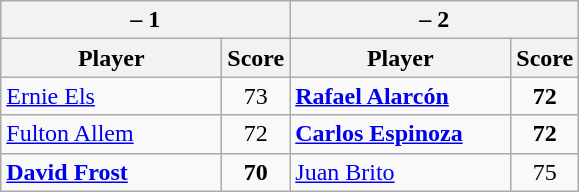<table class=wikitable>
<tr>
<th colspan=2> – 1</th>
<th colspan=2> – 2</th>
</tr>
<tr>
<th width=140>Player</th>
<th>Score</th>
<th width=140>Player</th>
<th>Score</th>
</tr>
<tr>
<td><a href='#'>Ernie Els</a></td>
<td align=center>73</td>
<td><strong><a href='#'>Rafael Alarcón</a></strong></td>
<td align=center><strong>72</strong></td>
</tr>
<tr>
<td><a href='#'>Fulton Allem</a></td>
<td align=center>72</td>
<td><strong><a href='#'>Carlos Espinoza</a></strong></td>
<td align=center><strong>72</strong></td>
</tr>
<tr>
<td><strong><a href='#'>David Frost</a></strong></td>
<td align=center><strong>70</strong></td>
<td><a href='#'>Juan Brito</a></td>
<td align=center>75</td>
</tr>
</table>
